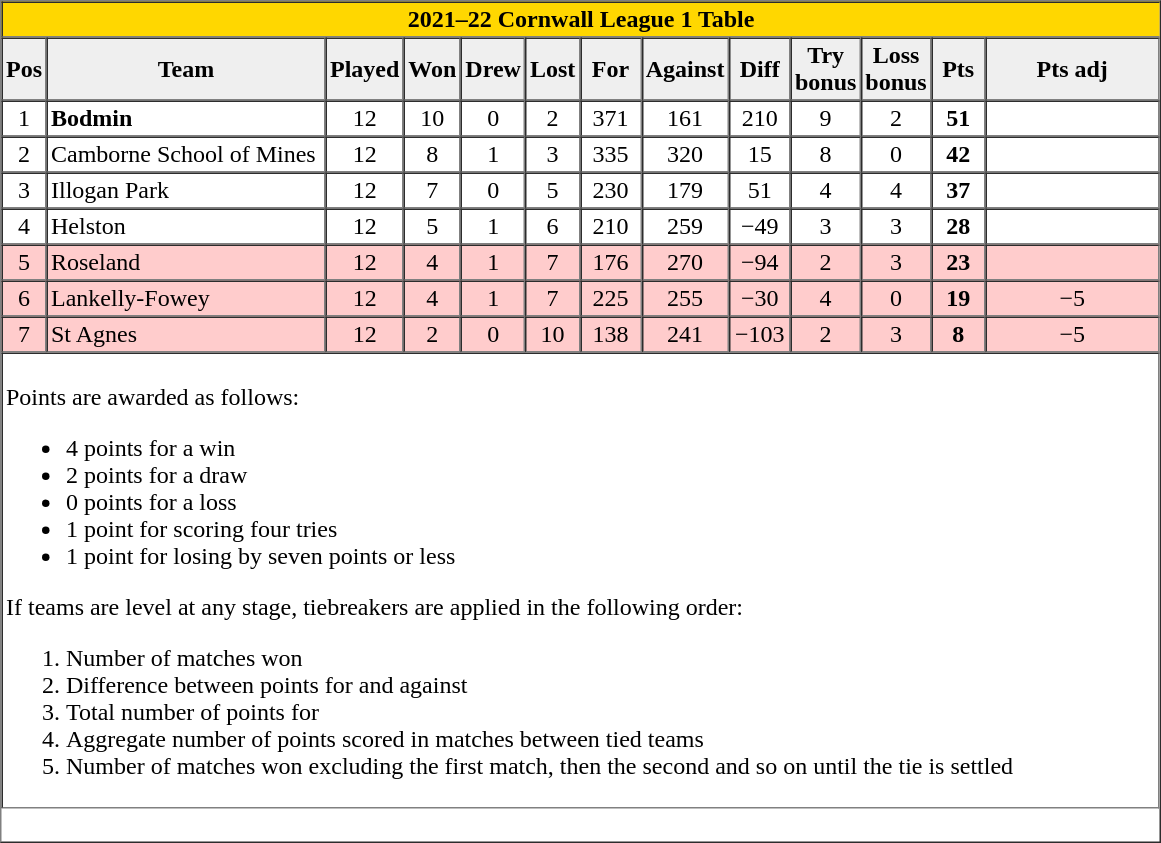<table border="1" cellpadding="2" cellspacing="0">
<tr bgcolor="gold">
<th colspan=13 style="border-right:0px;";>2021–22 Cornwall League 1 Table</th>
</tr>
<tr bgcolor="#efefef">
<th width="20">Pos</th>
<th width="180">Team</th>
<th width="25">Played</th>
<th width="25">Won</th>
<th width="25">Drew</th>
<th width="25">Lost</th>
<th width="35">For</th>
<th width="35">Against</th>
<th width="35">Diff</th>
<th width="35">Try bonus</th>
<th width="35">Loss bonus</th>
<th width="30">Pts</th>
<th width="110">Pts adj</th>
</tr>
<tr align=center>
<td>1</td>
<td align=left><strong>Bodmin</strong></td>
<td>12</td>
<td>10</td>
<td>0</td>
<td>2</td>
<td>371</td>
<td>161</td>
<td>210</td>
<td>9</td>
<td>2</td>
<td><strong>51</strong></td>
<td></td>
</tr>
<tr align=center>
<td>2</td>
<td align=left>Camborne School of Mines</td>
<td>12</td>
<td>8</td>
<td>1</td>
<td>3</td>
<td>335</td>
<td>320</td>
<td>15</td>
<td>8</td>
<td>0</td>
<td><strong>42</strong></td>
<td></td>
</tr>
<tr align=center>
<td>3</td>
<td align=left>Illogan Park</td>
<td>12</td>
<td>7</td>
<td>0</td>
<td>5</td>
<td>230</td>
<td>179</td>
<td>51</td>
<td>4</td>
<td>4</td>
<td><strong>37</strong></td>
<td></td>
</tr>
<tr align=center>
<td>4</td>
<td align=left>Helston</td>
<td>12</td>
<td>5</td>
<td>1</td>
<td>6</td>
<td>210</td>
<td>259</td>
<td>−49</td>
<td>3</td>
<td>3</td>
<td><strong>28</strong></td>
<td></td>
</tr>
<tr bgcolor=#ffcccc align=center>
<td>5</td>
<td align=left>Roseland</td>
<td>12</td>
<td>4</td>
<td>1</td>
<td>7</td>
<td>176</td>
<td>270</td>
<td>−94</td>
<td>2</td>
<td>3</td>
<td><strong>23</strong></td>
<td></td>
</tr>
<tr bgcolor=#ffcccc align=center>
<td>6</td>
<td align=left>Lankelly-Fowey</td>
<td>12</td>
<td>4</td>
<td>1</td>
<td>7</td>
<td>225</td>
<td>255</td>
<td>−30</td>
<td>4</td>
<td>0</td>
<td><strong>19</strong></td>
<td>−5</td>
</tr>
<tr bgcolor=#ffcccc align=center>
<td>7</td>
<td align=left>St Agnes</td>
<td>12</td>
<td>2</td>
<td>0</td>
<td>10</td>
<td>138</td>
<td>241</td>
<td>−103</td>
<td>2</td>
<td>3</td>
<td><strong>8</strong></td>
<td>−5</td>
</tr>
<tr align=center>
</tr>
<tr bgcolor=#ffffff>
<td colspan="13"><br>Points are awarded as follows:<ul><li>4 points for a win</li><li>2 points for a draw</li><li>0 points for a loss</li><li>1 point for scoring four tries</li><li>1 point for losing by seven points or less</li></ul>If teams are level at any stage, tiebreakers are applied in the following order:<ol><li>Number of matches won</li><li>Difference between points for and against</li><li>Total number of points for</li><li>Aggregate number of points scored in matches between tied teams</li><li>Number of matches won excluding the first match, then the second and so on until the tie is settled</li></ol></td>
</tr>
<tr |align=left|>
<td colspan="15" style="border:0px"><br></td>
</tr>
</table>
